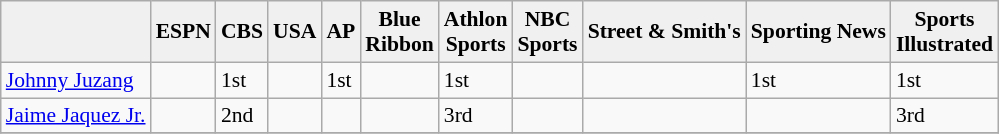<table class="wikitable" style="white-space:nowrap; font-size:90%;">
<tr>
<td align="center" style="background:#f0f0f0;"><strong> </strong></td>
<td align="center" style="background:#f0f0f0;"><strong>ESPN</strong></td>
<td align="center" style="background:#f0f0f0;"><strong>CBS</strong></td>
<td align="center" style="background:#f0f0f0;"><strong>USA</strong></td>
<td align="center" style="background:#f0f0f0;"><strong>AP</strong></td>
<td align="center" style="background:#f0f0f0;"><strong>Blue<br>Ribbon</strong></td>
<td align="center" style="background:#f0f0f0;"><strong>Athlon<br>Sports</strong></td>
<td align="center" style="background:#f0f0f0;"><strong>NBC<br>Sports</strong></td>
<td align="center" style="background:#f0f0f0;"><strong>Street & Smith's</strong></td>
<td align="center" style="background:#f0f0f0;"><strong>Sporting News</strong></td>
<td align="center" style="background:#f0f0f0;"><strong>Sports<br>Illustrated</strong></td>
</tr>
<tr>
<td><a href='#'>Johnny Juzang</a></td>
<td></td>
<td>1st</td>
<td></td>
<td>1st</td>
<td></td>
<td>1st</td>
<td></td>
<td></td>
<td>1st</td>
<td>1st</td>
</tr>
<tr>
<td><a href='#'>Jaime Jaquez Jr.</a></td>
<td></td>
<td>2nd</td>
<td></td>
<td></td>
<td></td>
<td>3rd</td>
<td></td>
<td></td>
<td></td>
<td>3rd</td>
</tr>
<tr>
</tr>
</table>
